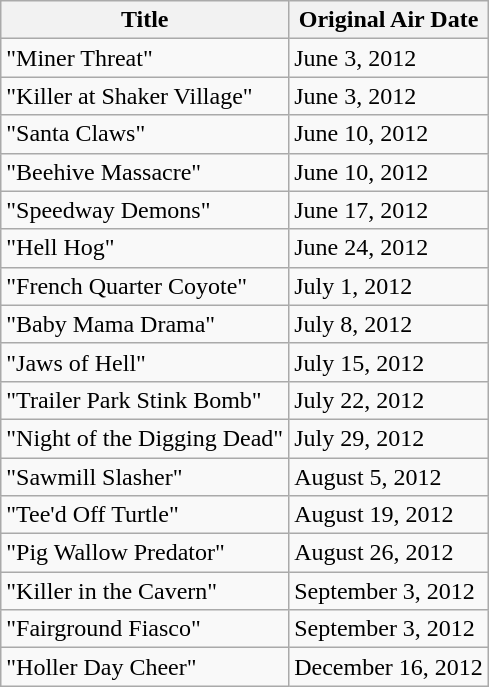<table class="wikitable">
<tr>
<th>Title</th>
<th>Original Air Date</th>
</tr>
<tr>
<td>"Miner Threat"</td>
<td>June 3, 2012</td>
</tr>
<tr>
<td>"Killer at Shaker Village"</td>
<td>June 3, 2012</td>
</tr>
<tr>
<td>"Santa Claws"</td>
<td>June 10, 2012</td>
</tr>
<tr>
<td>"Beehive Massacre"</td>
<td>June 10, 2012</td>
</tr>
<tr>
<td>"Speedway Demons"</td>
<td>June 17, 2012</td>
</tr>
<tr>
<td>"Hell Hog"</td>
<td>June 24, 2012</td>
</tr>
<tr>
<td>"French Quarter Coyote"</td>
<td>July 1, 2012</td>
</tr>
<tr>
<td>"Baby Mama Drama"</td>
<td>July 8, 2012</td>
</tr>
<tr>
<td>"Jaws of Hell"</td>
<td>July 15, 2012</td>
</tr>
<tr>
<td>"Trailer Park Stink Bomb"</td>
<td>July 22, 2012</td>
</tr>
<tr>
<td>"Night of the Digging Dead"</td>
<td>July 29, 2012</td>
</tr>
<tr>
<td>"Sawmill Slasher"</td>
<td>August 5, 2012</td>
</tr>
<tr>
<td>"Tee'd Off Turtle"</td>
<td>August 19, 2012</td>
</tr>
<tr>
<td>"Pig Wallow Predator"</td>
<td>August 26, 2012</td>
</tr>
<tr>
<td>"Killer in the Cavern"</td>
<td>September 3, 2012</td>
</tr>
<tr>
<td>"Fairground Fiasco"</td>
<td>September 3, 2012</td>
</tr>
<tr>
<td>"Holler Day Cheer"</td>
<td>December 16, 2012</td>
</tr>
</table>
